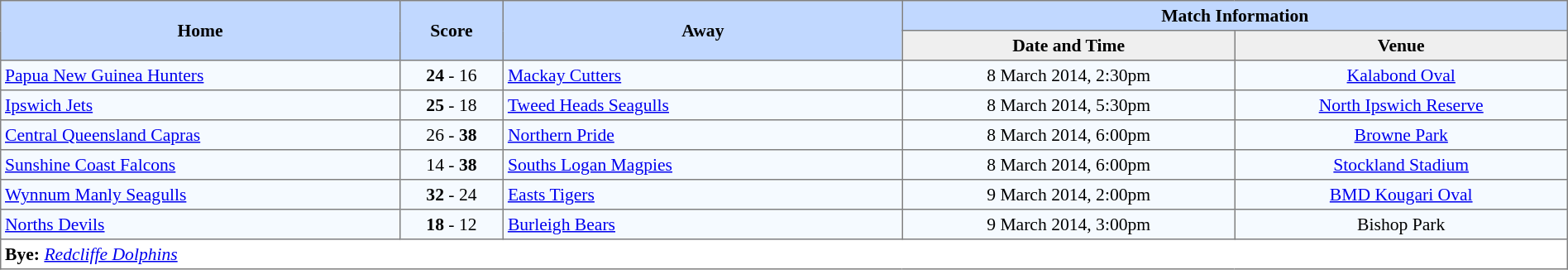<table border=1 style="border-collapse:collapse; font-size:90%; text-align:center;" cellpadding=3 cellspacing=0>
<tr bgcolor=#C1D8FF>
<th rowspan=2 width=12%>Home</th>
<th rowspan=2 width=3%>Score</th>
<th rowspan=2 width=12%>Away</th>
<th colspan=5>Match Information</th>
</tr>
<tr bgcolor=#EFEFEF>
<th width=10%>Date and Time</th>
<th width=10%>Venue</th>
</tr>
<tr bgcolor=#F5FAFF>
<td align=left> <a href='#'>Papua New Guinea Hunters</a></td>
<td><strong>24</strong> - 16</td>
<td align=left> <a href='#'>Mackay Cutters</a></td>
<td>8 March 2014, 2:30pm</td>
<td><a href='#'>Kalabond Oval</a></td>
</tr>
<tr bgcolor=#F5FAFF>
<td align=left> <a href='#'>Ipswich Jets</a></td>
<td><strong>25</strong> - 18</td>
<td align=left> <a href='#'>Tweed Heads Seagulls</a></td>
<td>8 March 2014, 5:30pm</td>
<td><a href='#'>North Ipswich Reserve</a></td>
</tr>
<tr bgcolor=#F5FAFF>
<td align=left> <a href='#'>Central Queensland Capras</a></td>
<td>26 - <strong>38</strong></td>
<td align=left> <a href='#'>Northern Pride</a></td>
<td>8 March 2014, 6:00pm</td>
<td><a href='#'>Browne Park</a></td>
</tr>
<tr bgcolor=#F5FAFF>
<td align=left> <a href='#'>Sunshine Coast Falcons</a></td>
<td>14 - <strong>38</strong></td>
<td align=left> <a href='#'>Souths Logan Magpies</a></td>
<td>8 March 2014, 6:00pm</td>
<td><a href='#'>Stockland Stadium</a></td>
</tr>
<tr bgcolor=#F5FAFF>
<td align=left> <a href='#'>Wynnum Manly Seagulls</a></td>
<td><strong>32</strong> - 24</td>
<td align=left> <a href='#'>Easts Tigers</a></td>
<td>9 March 2014, 2:00pm</td>
<td><a href='#'>BMD Kougari Oval</a></td>
</tr>
<tr bgcolor=#F5FAFF>
<td align=left> <a href='#'>Norths Devils</a></td>
<td><strong>18</strong> - 12</td>
<td align=left> <a href='#'>Burleigh Bears</a></td>
<td>9 March 2014, 3:00pm</td>
<td>Bishop Park</td>
</tr>
<tr>
<td colspan="5" style="text-align:left;"><strong>Bye:</strong> <em><a href='#'>Redcliffe Dolphins</a></em></td>
</tr>
</table>
